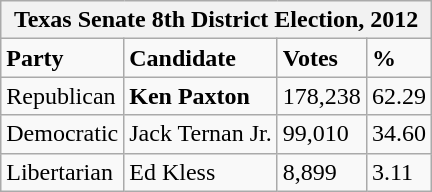<table class="wikitable">
<tr>
<th colspan="4">Texas Senate 8th District Election, 2012</th>
</tr>
<tr>
<td><strong>Party</strong></td>
<td><strong>Candidate</strong></td>
<td><strong>Votes</strong></td>
<td><strong>%</strong></td>
</tr>
<tr>
<td>Republican</td>
<td><strong>Ken Paxton</strong></td>
<td>178,238</td>
<td>62.29</td>
</tr>
<tr>
<td>Democratic</td>
<td>Jack Ternan Jr.</td>
<td>99,010</td>
<td>34.60</td>
</tr>
<tr>
<td>Libertarian</td>
<td>Ed Kless</td>
<td>8,899</td>
<td>3.11</td>
</tr>
</table>
